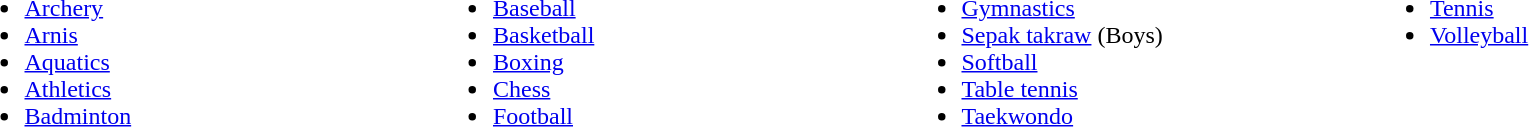<table width=99%>
<tr>
<td valign=top width=25%><br><ul><li><a href='#'>Archery</a></li><li><a href='#'>Arnis</a></li><li><a href='#'>Aquatics</a></li><li><a href='#'>Athletics</a></li><li><a href='#'>Badminton</a></li></ul></td>
<td valign=top width=25%><br><ul><li><a href='#'>Baseball</a></li><li><a href='#'>Basketball</a></li><li><a href='#'>Boxing</a></li><li><a href='#'>Chess</a></li><li><a href='#'>Football</a></li></ul></td>
<td valign=top width=25%><br><ul><li><a href='#'>Gymnastics</a></li><li><a href='#'>Sepak takraw</a> (Boys)</li><li><a href='#'>Softball</a></li><li><a href='#'>Table tennis</a></li><li><a href='#'>Taekwondo</a></li></ul></td>
<td valign=top width=25%><br><ul><li><a href='#'>Tennis</a></li><li><a href='#'>Volleyball</a></li></ul></td>
</tr>
</table>
